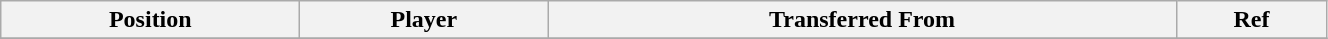<table class="wikitable sortable" style="width:70%; text-align:center; font-size:100%; text-align:left;">
<tr>
<th>Position</th>
<th>Player</th>
<th>Transferred From</th>
<th>Ref</th>
</tr>
<tr>
</tr>
</table>
